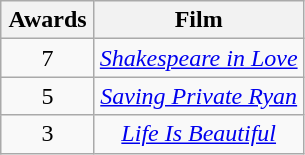<table class="wikitable sortable" style="text-align: center;">
<tr>
<th scope="col" style="width:55px;">Awards</th>
<th scope="col" style="text-align:center;">Film</th>
</tr>
<tr>
<td style="text-align: center;">7</td>
<td><em><a href='#'>Shakespeare in Love</a></em></td>
</tr>
<tr>
<td style="text-align: center;">5</td>
<td><em><a href='#'>Saving Private Ryan</a></em></td>
</tr>
<tr>
<td style="text-align: center;">3</td>
<td><em><a href='#'>Life Is Beautiful</a></em></td>
</tr>
</table>
